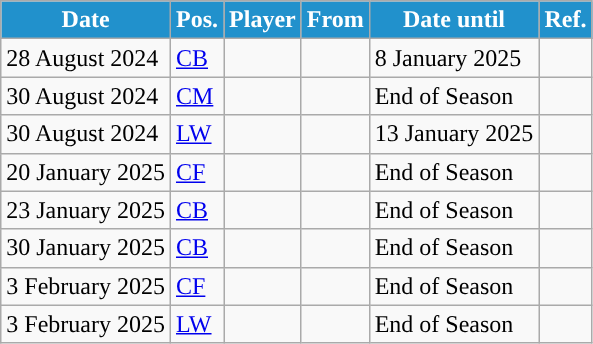<table class="wikitable plainrowheaders sortable">
<tr>
<th style="background:#2191CC; color:#FFFFFF; ">Date</th>
<th style="background:#2191CC; color:#FFFFFF; ">Pos.</th>
<th style="background:#2191CC; color:#FFFFFF; ">Player</th>
<th style="background:#2191CC; color:#FFFFFF; ">From</th>
<th style="background:#2191CC; color:#FFFFFF; ">Date until</th>
<th style="background:#2191CC; color:#FFFFFF; ">Ref.</th>
</tr>
<tr>
<td>28 August 2024</td>
<td><a href='#'>CB</a></td>
<td></td>
<td></td>
<td>8 January 2025</td>
<td></td>
</tr>
<tr>
<td>30 August 2024</td>
<td><a href='#'>CM</a></td>
<td></td>
<td></td>
<td>End of Season</td>
<td></td>
</tr>
<tr>
<td>30 August 2024</td>
<td><a href='#'>LW</a></td>
<td></td>
<td></td>
<td>13 January 2025</td>
<td></td>
</tr>
<tr>
<td>20 January 2025</td>
<td><a href='#'>CF</a></td>
<td></td>
<td></td>
<td>End of Season</td>
<td></td>
</tr>
<tr>
<td>23 January 2025</td>
<td><a href='#'>CB</a></td>
<td></td>
<td></td>
<td>End of Season</td>
<td></td>
</tr>
<tr>
<td>30 January 2025</td>
<td><a href='#'>CB</a></td>
<td></td>
<td></td>
<td>End of Season</td>
<td></td>
</tr>
<tr>
<td>3 February 2025</td>
<td><a href='#'>CF</a></td>
<td></td>
<td></td>
<td>End of Season</td>
<td></td>
</tr>
<tr>
<td>3 February 2025</td>
<td><a href='#'>LW</a></td>
<td></td>
<td></td>
<td>End of Season</td>
<td></td>
</tr>
</table>
